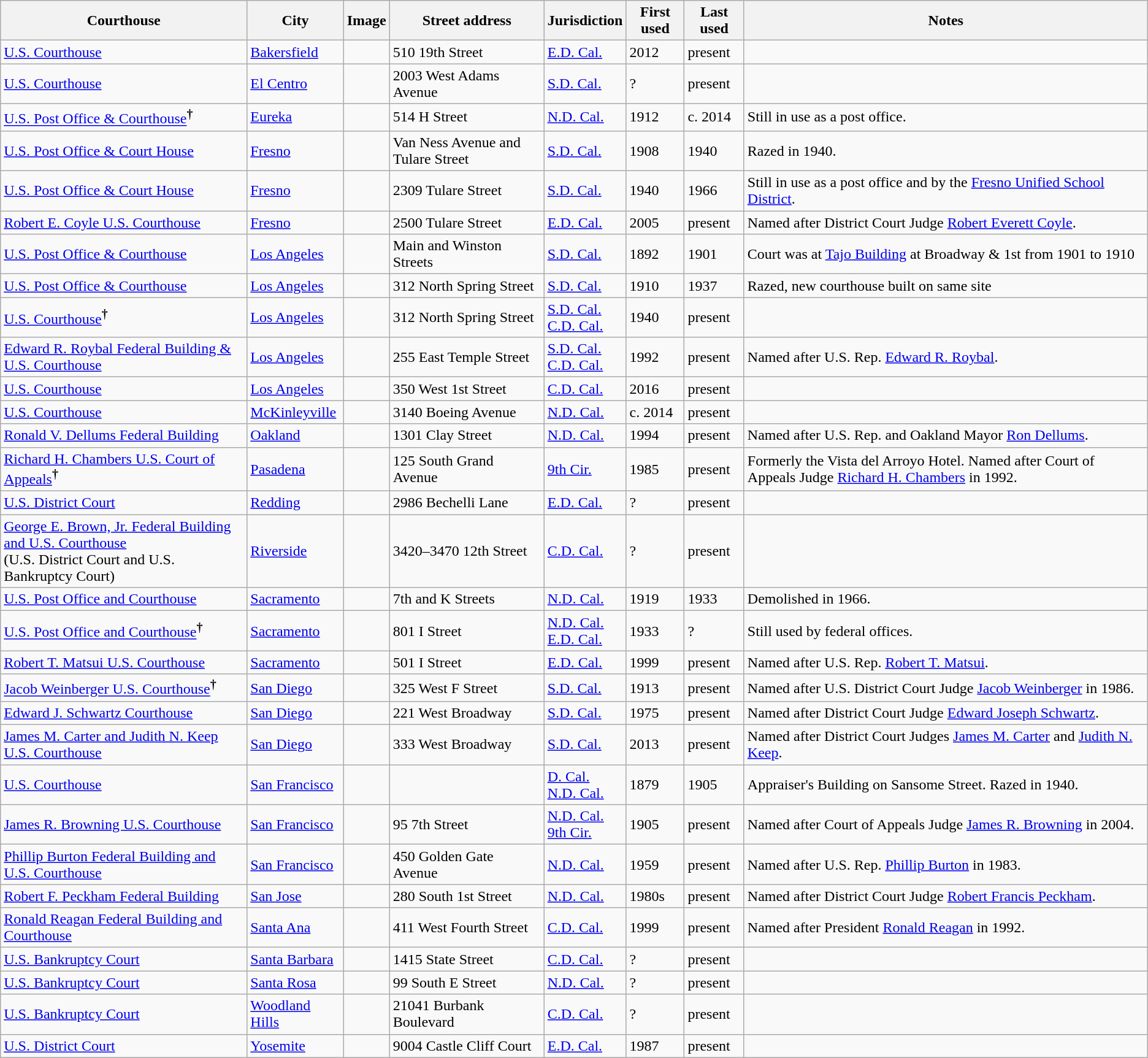<table class="wikitable sortable sticky-header sort-under">
<tr>
<th>Courthouse</th>
<th>City</th>
<th class="unsortable">Image</th>
<th>Street address</th>
<th>Jurisdiction</th>
<th>First used</th>
<th>Last used</th>
<th class="unsortable">Notes</th>
</tr>
<tr>
<td><a href='#'>U.S. Courthouse</a></td>
<td><a href='#'>Bakersfield</a></td>
<td></td>
<td>510 19th Street</td>
<td><a href='#'>E.D. Cal.</a></td>
<td>2012</td>
<td>present</td>
<td></td>
</tr>
<tr>
<td><a href='#'>U.S. Courthouse</a></td>
<td><a href='#'>El Centro</a></td>
<td></td>
<td>2003 West Adams Avenue</td>
<td><a href='#'>S.D. Cal.</a></td>
<td>?</td>
<td>present</td>
<td></td>
</tr>
<tr>
<td><a href='#'>U.S. Post Office & Courthouse</a><strong><sup>†</sup></strong></td>
<td><a href='#'>Eureka</a></td>
<td></td>
<td>514 H Street</td>
<td><a href='#'>N.D. Cal.</a></td>
<td>1912</td>
<td>c. 2014</td>
<td>Still in use as a post office.</td>
</tr>
<tr>
<td><a href='#'>U.S. Post Office & Court House</a></td>
<td><a href='#'>Fresno</a></td>
<td></td>
<td>Van Ness Avenue and Tulare Street</td>
<td><a href='#'>S.D. Cal.</a></td>
<td>1908</td>
<td>1940</td>
<td>Razed in 1940.</td>
</tr>
<tr>
<td><a href='#'>U.S. Post Office & Court House</a></td>
<td><a href='#'>Fresno</a></td>
<td></td>
<td>2309 Tulare Street</td>
<td><a href='#'>S.D. Cal.</a></td>
<td>1940</td>
<td>1966</td>
<td>Still in use as a post office and by the <a href='#'>Fresno Unified School District</a>.</td>
</tr>
<tr>
<td><a href='#'>Robert E. Coyle U.S. Courthouse</a></td>
<td><a href='#'>Fresno</a></td>
<td></td>
<td>2500 Tulare Street</td>
<td><a href='#'>E.D. Cal.</a></td>
<td>2005</td>
<td>present</td>
<td>Named after District Court Judge <a href='#'>Robert Everett Coyle</a>.</td>
</tr>
<tr>
<td><a href='#'>U.S. Post Office & Courthouse</a></td>
<td><a href='#'>Los Angeles</a></td>
<td></td>
<td>Main and Winston Streets</td>
<td><a href='#'>S.D. Cal.</a></td>
<td>1892</td>
<td>1901</td>
<td>Court was at <a href='#'>Tajo Building</a> at Broadway & 1st from 1901 to 1910</td>
</tr>
<tr>
<td><a href='#'>U.S. Post Office & Courthouse</a></td>
<td><a href='#'>Los Angeles</a></td>
<td></td>
<td>312 North Spring Street</td>
<td><a href='#'>S.D. Cal.</a></td>
<td>1910</td>
<td>1937</td>
<td>Razed, new courthouse built on same site</td>
</tr>
<tr>
<td><a href='#'>U.S. Courthouse</a><strong><sup>†</sup></strong></td>
<td><a href='#'>Los Angeles</a></td>
<td></td>
<td>312 North Spring Street</td>
<td><a href='#'>S.D. Cal.</a><br><a href='#'>C.D. Cal.</a></td>
<td>1940</td>
<td>present</td>
<td></td>
</tr>
<tr>
<td><a href='#'>Edward R. Roybal Federal Building & U.S. Courthouse</a></td>
<td><a href='#'>Los Angeles</a></td>
<td></td>
<td>255 East Temple Street</td>
<td><a href='#'>S.D. Cal.</a><br><a href='#'>C.D. Cal.</a></td>
<td>1992</td>
<td>present</td>
<td>Named after U.S. Rep. <a href='#'>Edward R. Roybal</a>.</td>
</tr>
<tr>
<td><a href='#'>U.S. Courthouse</a></td>
<td><a href='#'>Los Angeles</a></td>
<td></td>
<td>350 West 1st Street</td>
<td><a href='#'>C.D. Cal.</a></td>
<td>2016</td>
<td>present</td>
<td></td>
</tr>
<tr>
<td><a href='#'>U.S. Courthouse</a></td>
<td><a href='#'>McKinleyville</a></td>
<td></td>
<td>3140 Boeing Avenue</td>
<td><a href='#'>N.D. Cal.</a></td>
<td>c. 2014</td>
<td>present</td>
<td></td>
</tr>
<tr>
<td><a href='#'>Ronald V. Dellums Federal Building</a></td>
<td><a href='#'>Oakland</a></td>
<td></td>
<td>1301 Clay Street</td>
<td><a href='#'>N.D. Cal.</a></td>
<td>1994</td>
<td>present</td>
<td>Named after U.S. Rep. and Oakland Mayor <a href='#'>Ron Dellums</a>.</td>
</tr>
<tr>
<td><a href='#'>Richard H. Chambers U.S. Court of Appeals</a><strong><sup>†</sup></strong></td>
<td><a href='#'>Pasadena</a></td>
<td></td>
<td>125 South Grand Avenue</td>
<td><a href='#'>9th Cir.</a></td>
<td>1985</td>
<td>present</td>
<td>Formerly the Vista del Arroyo Hotel. Named after Court of Appeals Judge <a href='#'>Richard H. Chambers</a> in 1992.</td>
</tr>
<tr>
<td><a href='#'>U.S. District Court</a></td>
<td><a href='#'>Redding</a></td>
<td></td>
<td>2986 Bechelli Lane</td>
<td><a href='#'>E.D. Cal.</a></td>
<td>?</td>
<td>present</td>
<td></td>
</tr>
<tr>
<td><a href='#'>George E. Brown, Jr. Federal Building and U.S. Courthouse</a><br>(U.S. District Court and U.S. Bankruptcy Court)</td>
<td><a href='#'>Riverside</a></td>
<td></td>
<td>3420–3470 12th Street</td>
<td><a href='#'>C.D. Cal.</a></td>
<td>?</td>
<td>present</td>
<td></td>
</tr>
<tr>
<td><a href='#'>U.S. Post Office and Courthouse</a></td>
<td><a href='#'>Sacramento</a></td>
<td></td>
<td>7th and K Streets</td>
<td><a href='#'>N.D. Cal.</a></td>
<td>1919</td>
<td>1933</td>
<td>Demolished in 1966.</td>
</tr>
<tr>
<td><a href='#'>U.S. Post Office and Courthouse</a><strong><sup>†</sup></strong></td>
<td><a href='#'>Sacramento</a></td>
<td></td>
<td>801 I Street</td>
<td><a href='#'>N.D. Cal.</a><br><a href='#'>E.D. Cal.</a></td>
<td>1933</td>
<td>?</td>
<td>Still used by federal offices.</td>
</tr>
<tr>
<td><a href='#'>Robert T. Matsui U.S. Courthouse</a></td>
<td><a href='#'>Sacramento</a></td>
<td></td>
<td>501 I Street</td>
<td><a href='#'>E.D. Cal.</a></td>
<td>1999</td>
<td>present</td>
<td>Named after U.S. Rep. <a href='#'>Robert T. Matsui</a>.</td>
</tr>
<tr>
<td><a href='#'>Jacob Weinberger U.S. Courthouse</a><strong><sup>†</sup></strong></td>
<td><a href='#'>San Diego</a></td>
<td></td>
<td>325 West F Street</td>
<td><a href='#'>S.D. Cal.</a></td>
<td>1913</td>
<td>present</td>
<td>Named after U.S. District Court Judge <a href='#'>Jacob Weinberger</a> in 1986.</td>
</tr>
<tr>
<td><a href='#'>Edward J. Schwartz Courthouse</a></td>
<td><a href='#'>San Diego</a></td>
<td></td>
<td>221 West Broadway</td>
<td><a href='#'>S.D. Cal.</a></td>
<td>1975</td>
<td>present</td>
<td>Named after District Court Judge <a href='#'>Edward Joseph Schwartz</a>.</td>
</tr>
<tr>
<td><a href='#'>James M. Carter and Judith N. Keep U.S. Courthouse</a></td>
<td><a href='#'>San Diego</a></td>
<td></td>
<td>333 West Broadway</td>
<td><a href='#'>S.D. Cal.</a></td>
<td>2013</td>
<td>present</td>
<td>Named after District Court Judges <a href='#'>James M. Carter</a> and <a href='#'>Judith N. Keep</a>.</td>
</tr>
<tr>
<td><a href='#'>U.S. Courthouse</a></td>
<td><a href='#'>San Francisco</a></td>
<td></td>
<td></td>
<td><a href='#'>D. Cal.</a><br><a href='#'>N.D. Cal.</a><br></td>
<td>1879</td>
<td>1905</td>
<td>Appraiser's Building on Sansome Street. Razed in 1940.</td>
</tr>
<tr>
<td><a href='#'>James R. Browning U.S. Courthouse</a></td>
<td><a href='#'>San Francisco</a></td>
<td></td>
<td>95 7th Street</td>
<td><a href='#'>N.D. Cal.</a><br><a href='#'>9th Cir.</a></td>
<td>1905</td>
<td>present</td>
<td>Named after Court of Appeals Judge <a href='#'>James R. Browning</a> in 2004.</td>
</tr>
<tr>
<td><a href='#'>Phillip Burton Federal Building and U.S. Courthouse</a></td>
<td><a href='#'>San Francisco</a></td>
<td></td>
<td>450 Golden Gate Avenue</td>
<td><a href='#'>N.D. Cal.</a></td>
<td>1959</td>
<td>present</td>
<td>Named after U.S. Rep. <a href='#'>Phillip Burton</a> in 1983.</td>
</tr>
<tr>
<td><a href='#'>Robert F. Peckham Federal Building</a></td>
<td><a href='#'>San Jose</a></td>
<td></td>
<td>280 South 1st Street</td>
<td><a href='#'>N.D. Cal.</a></td>
<td>1980s</td>
<td>present</td>
<td>Named after District Court Judge <a href='#'>Robert Francis Peckham</a>.</td>
</tr>
<tr>
<td><a href='#'>Ronald Reagan Federal Building and Courthouse</a></td>
<td><a href='#'>Santa Ana</a></td>
<td></td>
<td>411 West Fourth Street</td>
<td><a href='#'>C.D. Cal.</a></td>
<td>1999</td>
<td>present</td>
<td>Named after President <a href='#'>Ronald Reagan</a> in 1992.</td>
</tr>
<tr>
<td><a href='#'>U.S. Bankruptcy Court</a></td>
<td><a href='#'>Santa Barbara</a></td>
<td></td>
<td>1415 State Street</td>
<td><a href='#'>C.D. Cal.</a></td>
<td>?</td>
<td>present</td>
<td></td>
</tr>
<tr>
<td><a href='#'>U.S. Bankruptcy Court</a></td>
<td><a href='#'>Santa Rosa</a></td>
<td></td>
<td>99 South E Street</td>
<td><a href='#'>N.D. Cal.</a></td>
<td>?</td>
<td>present</td>
<td></td>
</tr>
<tr>
<td><a href='#'>U.S. Bankruptcy Court</a></td>
<td><a href='#'>Woodland Hills</a></td>
<td></td>
<td>21041 Burbank Boulevard</td>
<td><a href='#'>C.D. Cal.</a></td>
<td>?</td>
<td>present</td>
<td></td>
</tr>
<tr>
<td><a href='#'>U.S. District Court</a></td>
<td><a href='#'>Yosemite</a></td>
<td></td>
<td>9004 Castle Cliff Court</td>
<td><a href='#'>E.D. Cal.</a></td>
<td>1987</td>
<td>present</td>
<td></td>
</tr>
</table>
